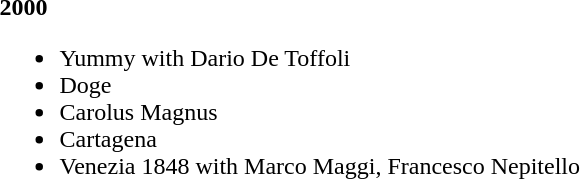<table>
<tr>
<td><strong>2000</strong><br><ul><li>Yummy  with Dario De Toffoli</li><li>Doge</li><li>Carolus Magnus</li><li>Cartagena</li><li>Venezia 1848 with Marco Maggi, Francesco Nepitello</li></ul></td>
</tr>
</table>
